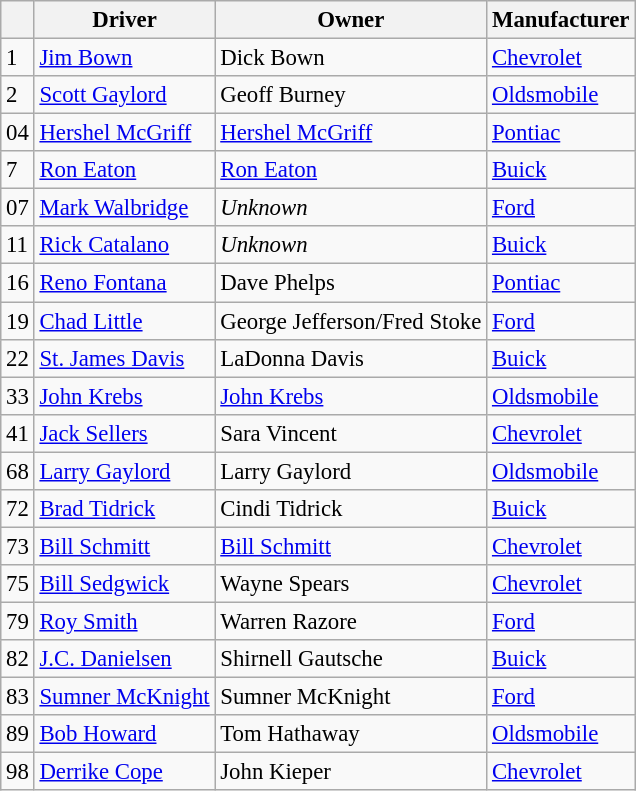<table class="wikitable" style="font-size: 95%;">
<tr>
<th></th>
<th>Driver</th>
<th>Owner</th>
<th>Manufacturer</th>
</tr>
<tr>
<td>1</td>
<td><a href='#'>Jim Bown</a></td>
<td>Dick Bown</td>
<td><a href='#'>Chevrolet</a></td>
</tr>
<tr>
<td>2</td>
<td><a href='#'>Scott Gaylord</a></td>
<td>Geoff Burney</td>
<td><a href='#'>Oldsmobile</a></td>
</tr>
<tr>
<td>04</td>
<td><a href='#'>Hershel McGriff</a></td>
<td><a href='#'>Hershel McGriff</a></td>
<td><a href='#'>Pontiac</a></td>
</tr>
<tr>
<td>7</td>
<td><a href='#'>Ron Eaton</a></td>
<td><a href='#'>Ron Eaton</a></td>
<td><a href='#'>Buick</a></td>
</tr>
<tr>
<td>07</td>
<td><a href='#'>Mark Walbridge</a></td>
<td><em>Unknown</em></td>
<td><a href='#'>Ford</a></td>
</tr>
<tr>
<td>11</td>
<td><a href='#'>Rick Catalano</a></td>
<td><em>Unknown</em></td>
<td><a href='#'>Buick</a></td>
</tr>
<tr>
<td>16</td>
<td><a href='#'>Reno Fontana</a></td>
<td>Dave Phelps</td>
<td><a href='#'>Pontiac</a></td>
</tr>
<tr>
<td>19</td>
<td><a href='#'>Chad Little</a></td>
<td>George Jefferson/Fred Stoke</td>
<td><a href='#'>Ford</a></td>
</tr>
<tr>
<td>22</td>
<td><a href='#'>St. James Davis</a></td>
<td>LaDonna Davis</td>
<td><a href='#'>Buick</a></td>
</tr>
<tr>
<td>33</td>
<td><a href='#'>John Krebs</a></td>
<td><a href='#'>John Krebs</a></td>
<td><a href='#'>Oldsmobile</a></td>
</tr>
<tr>
<td>41</td>
<td><a href='#'>Jack Sellers</a></td>
<td>Sara Vincent</td>
<td><a href='#'>Chevrolet</a></td>
</tr>
<tr>
<td>68</td>
<td><a href='#'>Larry Gaylord</a></td>
<td>Larry Gaylord</td>
<td><a href='#'>Oldsmobile</a></td>
</tr>
<tr>
<td>72</td>
<td><a href='#'>Brad Tidrick</a></td>
<td>Cindi Tidrick</td>
<td><a href='#'>Buick</a></td>
</tr>
<tr>
<td>73</td>
<td><a href='#'>Bill Schmitt</a></td>
<td><a href='#'>Bill Schmitt</a></td>
<td><a href='#'>Chevrolet</a></td>
</tr>
<tr>
<td>75</td>
<td><a href='#'>Bill Sedgwick</a></td>
<td>Wayne Spears</td>
<td><a href='#'>Chevrolet</a></td>
</tr>
<tr>
<td>79</td>
<td><a href='#'>Roy Smith</a></td>
<td>Warren Razore</td>
<td><a href='#'>Ford</a></td>
</tr>
<tr>
<td>82</td>
<td><a href='#'>J.C. Danielsen</a></td>
<td>Shirnell Gautsche</td>
<td><a href='#'>Buick</a></td>
</tr>
<tr>
<td>83</td>
<td><a href='#'>Sumner McKnight</a></td>
<td>Sumner McKnight</td>
<td><a href='#'>Ford</a></td>
</tr>
<tr>
<td>89</td>
<td><a href='#'>Bob Howard</a></td>
<td>Tom Hathaway</td>
<td><a href='#'>Oldsmobile</a></td>
</tr>
<tr>
<td>98</td>
<td><a href='#'>Derrike Cope</a></td>
<td>John Kieper</td>
<td><a href='#'>Chevrolet</a></td>
</tr>
</table>
